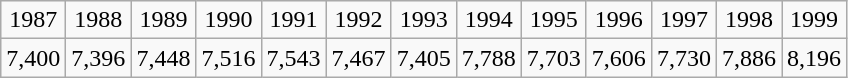<table class="wikitable" style="text-align:center">
<tr>
<td>1987</td>
<td>1988</td>
<td>1989</td>
<td>1990</td>
<td>1991</td>
<td>1992</td>
<td>1993</td>
<td>1994</td>
<td>1995</td>
<td>1996</td>
<td>1997</td>
<td>1998</td>
<td>1999</td>
</tr>
<tr>
<td>7,400</td>
<td>7,396</td>
<td>7,448</td>
<td>7,516</td>
<td>7,543</td>
<td>7,467</td>
<td>7,405</td>
<td>7,788</td>
<td>7,703</td>
<td>7,606</td>
<td>7,730</td>
<td>7,886</td>
<td>8,196</td>
</tr>
</table>
